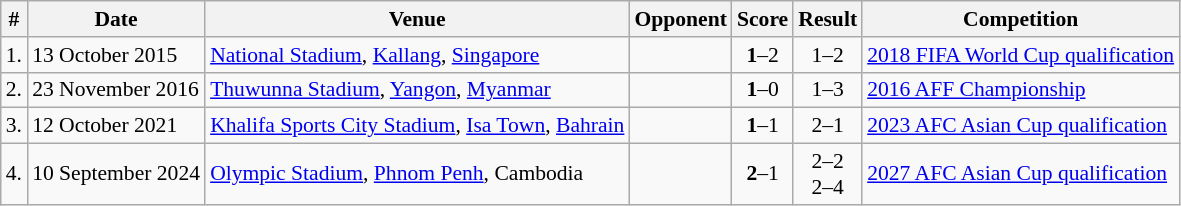<table class="wikitable" style="font-size:90%">
<tr>
<th>#</th>
<th>Date</th>
<th>Venue</th>
<th>Opponent</th>
<th>Score</th>
<th>Result</th>
<th>Competition</th>
</tr>
<tr>
<td>1.</td>
<td>13 October 2015</td>
<td><a href='#'>National Stadium</a>, <a href='#'>Kallang</a>, <a href='#'>Singapore</a></td>
<td></td>
<td style="text-align:center;"><strong>1</strong>–2</td>
<td style="text-align:center;">1–2</td>
<td><a href='#'>2018 FIFA World Cup qualification</a></td>
</tr>
<tr>
<td>2.</td>
<td>23 November 2016</td>
<td><a href='#'>Thuwunna Stadium</a>, <a href='#'>Yangon</a>, <a href='#'>Myanmar</a></td>
<td></td>
<td style="text-align:center;"><strong>1</strong>–0</td>
<td style="text-align:center;">1–3</td>
<td><a href='#'>2016 AFF Championship</a></td>
</tr>
<tr>
<td>3.</td>
<td>12 October 2021</td>
<td><a href='#'>Khalifa Sports City Stadium</a>, <a href='#'>Isa Town</a>, <a href='#'>Bahrain</a></td>
<td></td>
<td style="text-align:center;"><strong>1</strong>–1</td>
<td style="text-align:center;">2–1</td>
<td><a href='#'>2023 AFC Asian Cup qualification</a></td>
</tr>
<tr>
<td>4.</td>
<td>10 September 2024</td>
<td><a href='#'>Olympic Stadium</a>, <a href='#'>Phnom Penh</a>, Cambodia</td>
<td></td>
<td style="text-align:center;"><strong>2</strong>–1</td>
<td style="text-align:center;">2–2 <br>2–4 </td>
<td><a href='#'>2027 AFC Asian Cup qualification</a></td>
</tr>
</table>
